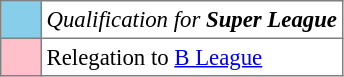<table bgcolor="#f7f8ff" cellpadding="3" cellspacing="0" border="1" style="font-size: 95%; border: gray solid 1px; border-collapse: collapse;text-align:center;">
<tr>
<td style="background: #87ceeb;" width="20"></td>
<td bgcolor="#ffffff" align="left"><em>Qualification for <strong>Super League<strong><em></td>
</tr>
<tr>
<td style="background: #ffc0cb" width="20"></td>
<td bgcolor="#ffffff" align="left"></em>Relegation to <a href='#'>B League</a><em></td>
</tr>
</table>
